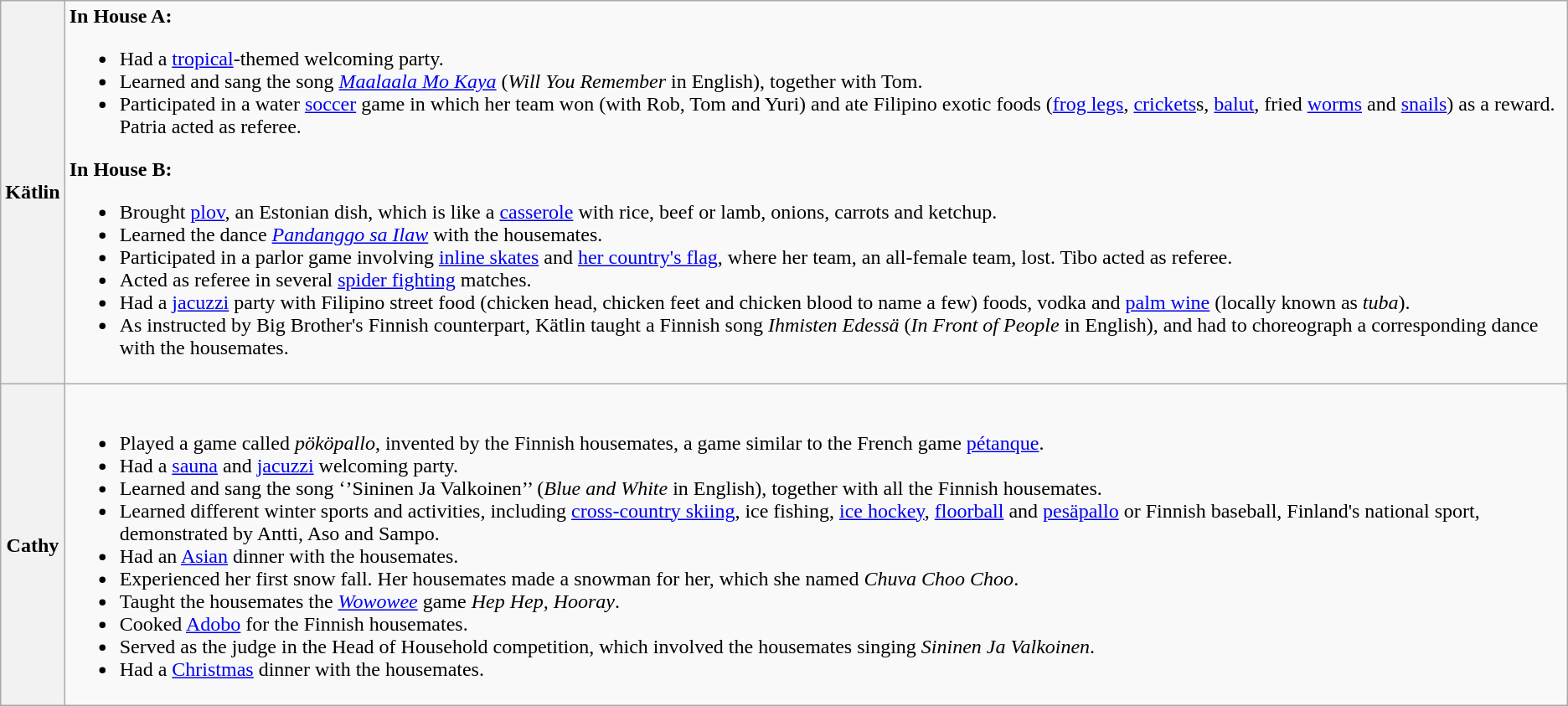<table class="wikitable">
<tr>
<th>Kätlin</th>
<td><strong>In House A:</strong><br><ul><li>Had a <a href='#'>tropical</a>-themed welcoming party.</li><li>Learned and sang the song <em><a href='#'>Maalaala Mo Kaya</a></em> (<em>Will You Remember</em> in English), together with Tom.</li><li>Participated in a water <a href='#'>soccer</a> game in which her team won (with Rob, Tom and Yuri) and ate Filipino exotic foods (<a href='#'>frog legs</a>, <a href='#'>crickets</a>s, <a href='#'>balut</a>, fried <a href='#'>worms</a> and <a href='#'>snails</a>) as a reward. Patria acted as referee.</li></ul><strong>In House B:</strong><ul><li>Brought <a href='#'>plov</a>, an Estonian dish, which is like a <a href='#'>casserole</a> with rice, beef or lamb, onions, carrots and ketchup.</li><li>Learned the dance <em><a href='#'>Pandanggo sa Ilaw</a></em> with the housemates.</li><li>Participated in a parlor game involving <a href='#'>inline skates</a> and <a href='#'>her country's flag</a>, where her team, an all-female team, lost. Tibo acted as referee.</li><li>Acted as referee in several <a href='#'>spider fighting</a> matches.</li><li>Had a <a href='#'>jacuzzi</a> party with Filipino street food (chicken head, chicken feet and chicken blood to name a few) foods, vodka and <a href='#'>palm wine</a> (locally known as <em>tuba</em>).</li><li>As instructed by Big Brother's Finnish counterpart, Kätlin taught a Finnish song <em>Ihmisten Edessä</em> (<em>In Front of People</em> in English), and had to choreograph a corresponding dance with the housemates.</li></ul></td>
</tr>
<tr>
<th>Cathy</th>
<td><br><ul><li>Played a game called <em>pököpallo</em>, invented by the Finnish housemates, a game similar to the French game <a href='#'>pétanque</a>.</li><li>Had a <a href='#'>sauna</a> and <a href='#'>jacuzzi</a> welcoming party.</li><li>Learned and sang the song ‘’Sininen Ja Valkoinen’’ (<em>Blue and White</em> in English), together with all the Finnish housemates.</li><li>Learned different winter sports and activities, including <a href='#'>cross-country skiing</a>, ice fishing, <a href='#'>ice hockey</a>, <a href='#'>floorball</a> and <a href='#'>pesäpallo</a> or Finnish baseball, Finland's national sport, demonstrated by Antti, Aso and Sampo.</li><li>Had an <a href='#'>Asian</a> dinner with the housemates.</li><li>Experienced her first snow fall. Her housemates made a snowman for her, which she named <em>Chuva Choo Choo</em>.</li><li>Taught the housemates the <em><a href='#'>Wowowee</a></em> game <em>Hep Hep, Hooray</em>.</li><li>Cooked <a href='#'>Adobo</a> for the Finnish housemates.</li><li>Served as the judge in the Head of Household competition, which involved the housemates singing <em>Sininen Ja Valkoinen</em>.</li><li>Had a <a href='#'>Christmas</a> dinner with the housemates.</li></ul></td>
</tr>
</table>
